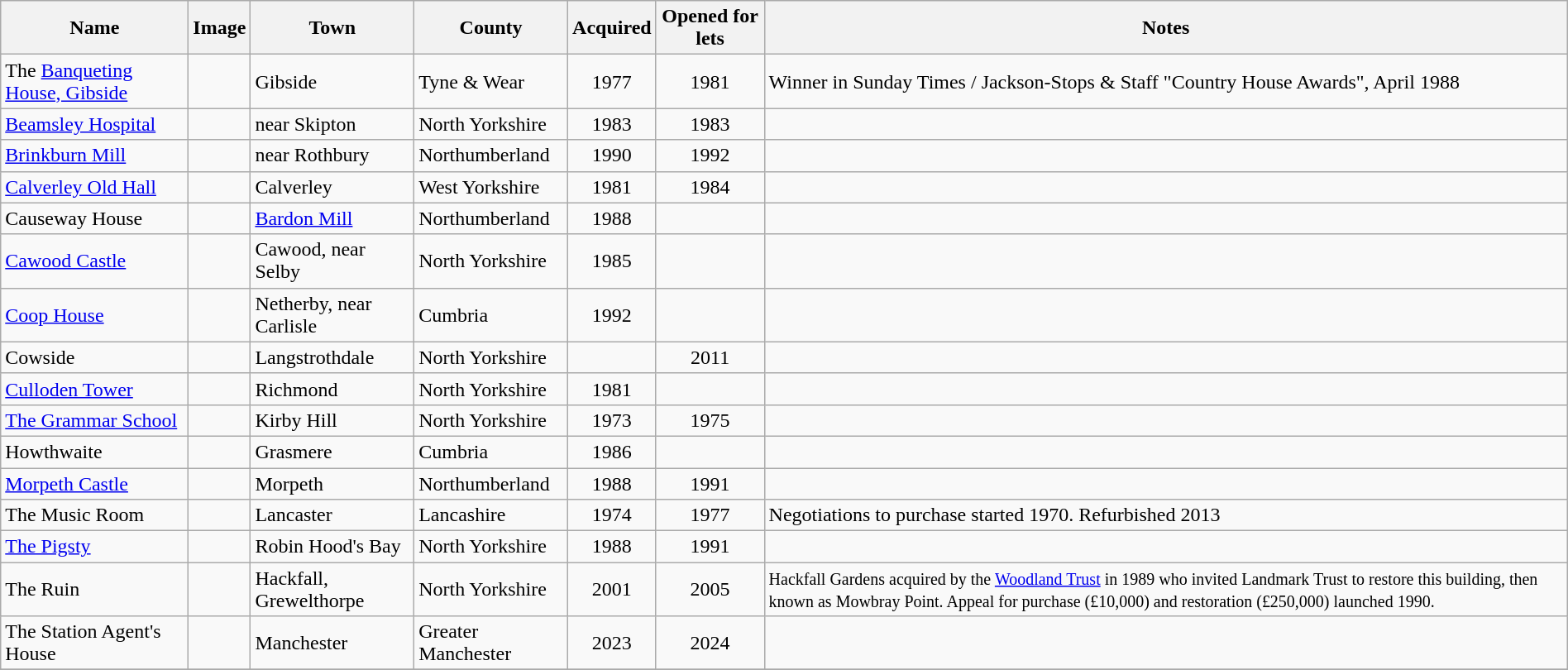<table class="wikitable sortable" style="margin:0.5em auto;">
<tr>
<th>Name</th>
<th class="unsortable">Image</th>
<th>Town</th>
<th>County</th>
<th>Acquired</th>
<th>Opened for lets</th>
<th class="unsortable">Notes</th>
</tr>
<tr>
<td>The <a href='#'>Banqueting House, Gibside</a></td>
<td></td>
<td>Gibside</td>
<td>Tyne & Wear</td>
<td align=center>1977</td>
<td align=center>1981</td>
<td>Winner in Sunday Times / Jackson-Stops & Staff "Country House Awards", April 1988</td>
</tr>
<tr>
<td><a href='#'>Beamsley Hospital</a></td>
<td></td>
<td>near Skipton</td>
<td>North Yorkshire</td>
<td align=center>1983</td>
<td align=center>1983</td>
<td></td>
</tr>
<tr>
<td><a href='#'>Brinkburn Mill</a></td>
<td></td>
<td>near Rothbury</td>
<td>Northumberland</td>
<td align=center>1990</td>
<td align=center>1992</td>
<td></td>
</tr>
<tr>
<td><a href='#'>Calverley Old Hall</a></td>
<td></td>
<td>Calverley</td>
<td>West Yorkshire</td>
<td align=center>1981</td>
<td align=center>1984</td>
<td></td>
</tr>
<tr>
<td align=left>Causeway House</td>
<td align=left></td>
<td align=left><a href='#'>Bardon Mill</a></td>
<td align=left>Northumberland</td>
<td align=center>1988</td>
<td align=center></td>
<td align=left></td>
</tr>
<tr>
<td><a href='#'>Cawood Castle</a></td>
<td></td>
<td>Cawood, near Selby</td>
<td>North Yorkshire</td>
<td align=center>1985</td>
<td align=center></td>
<td></td>
</tr>
<tr>
<td><a href='#'>Coop House</a></td>
<td></td>
<td>Netherby, near Carlisle</td>
<td>Cumbria</td>
<td align=center>1992</td>
<td align=center></td>
<td></td>
</tr>
<tr>
<td>Cowside</td>
<td></td>
<td>Langstrothdale</td>
<td>North Yorkshire</td>
<td></td>
<td align=center>2011</td>
<td align=center></td>
</tr>
<tr>
<td><a href='#'>Culloden Tower</a></td>
<td></td>
<td>Richmond</td>
<td>North Yorkshire</td>
<td align=center>1981</td>
<td align=center></td>
<td></td>
</tr>
<tr>
<td><a href='#'>The Grammar School</a></td>
<td></td>
<td>Kirby Hill</td>
<td>North Yorkshire</td>
<td align=center>1973</td>
<td align=center>1975</td>
<td></td>
</tr>
<tr>
<td>Howthwaite</td>
<td></td>
<td>Grasmere</td>
<td>Cumbria</td>
<td align=center>1986</td>
<td align=center></td>
<td></td>
</tr>
<tr>
<td><a href='#'>Morpeth Castle</a></td>
<td></td>
<td>Morpeth</td>
<td>Northumberland</td>
<td align=center>1988</td>
<td align=center>1991</td>
<td></td>
</tr>
<tr>
<td>The Music Room</td>
<td></td>
<td>Lancaster</td>
<td>Lancashire</td>
<td align=center>1974</td>
<td align=center>1977</td>
<td>Negotiations to purchase started 1970.  Refurbished 2013</td>
</tr>
<tr>
<td><a href='#'>The Pigsty</a></td>
<td></td>
<td>Robin Hood's Bay</td>
<td>North Yorkshire</td>
<td align=center>1988</td>
<td align=center>1991</td>
<td></td>
</tr>
<tr>
<td>The Ruin</td>
<td></td>
<td>Hackfall, Grewelthorpe</td>
<td>North Yorkshire</td>
<td align=center>2001</td>
<td align=center>2005</td>
<td><small>Hackfall Gardens acquired by the <a href='#'>Woodland Trust</a> in 1989 who invited Landmark Trust to restore this building, then known as Mowbray Point.  Appeal for purchase (£10,000) and restoration (£250,000) launched 1990.</small></td>
</tr>
<tr>
<td>The Station Agent's House</td>
<td></td>
<td>Manchester</td>
<td>Greater Manchester</td>
<td align="center">2023</td>
<td align="center">2024</td>
<td></td>
</tr>
<tr>
</tr>
</table>
